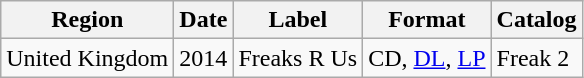<table class="wikitable">
<tr>
<th>Region</th>
<th>Date</th>
<th>Label</th>
<th>Format</th>
<th>Catalog</th>
</tr>
<tr>
<td>United Kingdom</td>
<td>2014</td>
<td>Freaks R Us</td>
<td>CD, <a href='#'>DL</a>, <a href='#'>LP</a></td>
<td>Freak 2</td>
</tr>
</table>
